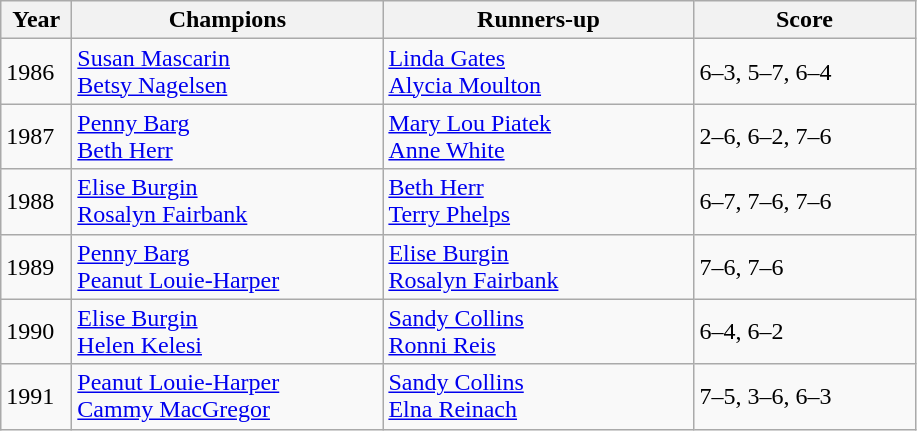<table class="wikitable">
<tr>
<th style="width:40px">Year</th>
<th style="width:200px">Champions</th>
<th style="width:200px">Runners-up</th>
<th style="width:140px" class="unsortable">Score</th>
</tr>
<tr>
<td>1986</td>
<td> <a href='#'>Susan Mascarin</a> <br>  <a href='#'>Betsy Nagelsen</a></td>
<td> <a href='#'>Linda Gates</a> <br>  <a href='#'>Alycia Moulton</a></td>
<td>6–3, 5–7, 6–4</td>
</tr>
<tr>
<td>1987</td>
<td> <a href='#'>Penny Barg</a> <br>  <a href='#'>Beth Herr</a></td>
<td> <a href='#'>Mary Lou Piatek</a> <br>  <a href='#'>Anne White</a></td>
<td>2–6, 6–2, 7–6</td>
</tr>
<tr>
<td>1988</td>
<td> <a href='#'>Elise Burgin</a> <br>  <a href='#'>Rosalyn Fairbank</a></td>
<td> <a href='#'>Beth Herr</a> <br>  <a href='#'>Terry Phelps</a></td>
<td>6–7, 7–6, 7–6</td>
</tr>
<tr>
<td>1989</td>
<td> <a href='#'>Penny Barg</a> <br>  <a href='#'>Peanut Louie-Harper</a></td>
<td> <a href='#'>Elise Burgin</a> <br>  <a href='#'>Rosalyn Fairbank</a></td>
<td>7–6, 7–6</td>
</tr>
<tr>
<td>1990</td>
<td> <a href='#'>Elise Burgin</a> <br>  <a href='#'>Helen Kelesi</a></td>
<td> <a href='#'>Sandy Collins</a> <br>  <a href='#'>Ronni Reis</a></td>
<td>6–4, 6–2</td>
</tr>
<tr>
<td>1991</td>
<td> <a href='#'>Peanut Louie-Harper</a> <br>  <a href='#'>Cammy MacGregor</a></td>
<td> <a href='#'>Sandy Collins</a> <br>  <a href='#'>Elna Reinach</a></td>
<td>7–5, 3–6, 6–3</td>
</tr>
</table>
